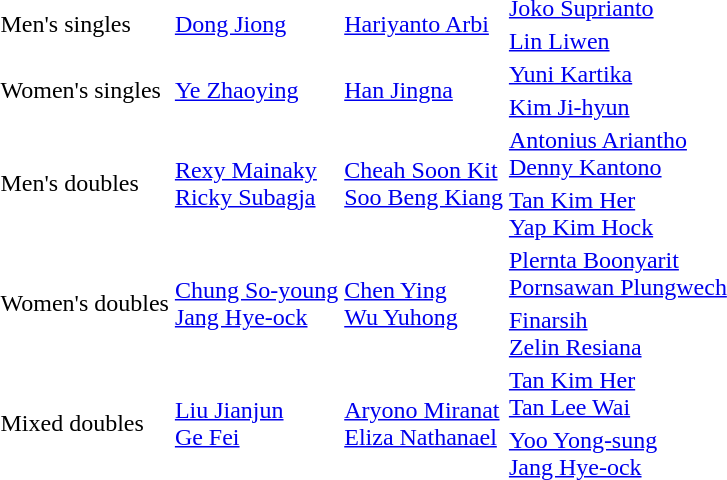<table>
<tr>
<td rowspan=2>Men's singles</td>
<td rowspan=2> <a href='#'>Dong Jiong</a></td>
<td rowspan=2> <a href='#'>Hariyanto Arbi</a></td>
<td> <a href='#'>Joko Suprianto</a></td>
</tr>
<tr>
<td> <a href='#'>Lin Liwen</a></td>
</tr>
<tr>
<td rowspan=2>Women's singles</td>
<td rowspan=2> <a href='#'>Ye Zhaoying</a></td>
<td rowspan=2> <a href='#'>Han Jingna</a></td>
<td> <a href='#'>Yuni Kartika</a></td>
</tr>
<tr>
<td> <a href='#'>Kim Ji-hyun</a></td>
</tr>
<tr>
<td rowspan=2>Men's doubles</td>
<td rowspan=2> <a href='#'>Rexy Mainaky</a> <br>  <a href='#'>Ricky Subagja</a></td>
<td rowspan=2> <a href='#'>Cheah Soon Kit</a><br> <a href='#'>Soo Beng Kiang</a></td>
<td> <a href='#'>Antonius Ariantho</a><br> <a href='#'>Denny Kantono</a></td>
</tr>
<tr>
<td> <a href='#'>Tan Kim Her</a><br> <a href='#'>Yap Kim Hock</a></td>
</tr>
<tr>
<td rowspan=2>Women's doubles</td>
<td rowspan=2> <a href='#'>Chung So-young</a><br> <a href='#'>Jang Hye-ock</a></td>
<td rowspan=2> <a href='#'>Chen Ying</a><br> <a href='#'>Wu Yuhong</a></td>
<td> <a href='#'>Plernta Boonyarit</a><br> <a href='#'>Pornsawan Plungwech</a></td>
</tr>
<tr>
<td> <a href='#'>Finarsih</a><br> <a href='#'>Zelin Resiana</a></td>
</tr>
<tr>
<td rowspan=2>Mixed doubles</td>
<td rowspan=2> <a href='#'>Liu Jianjun</a><br> <a href='#'>Ge Fei</a></td>
<td rowspan=2> <a href='#'>Aryono Miranat</a><br> <a href='#'>Eliza Nathanael</a></td>
<td> <a href='#'>Tan Kim Her</a><br> <a href='#'>Tan Lee Wai</a></td>
</tr>
<tr>
<td> <a href='#'>Yoo Yong-sung</a><br> <a href='#'>Jang Hye-ock</a></td>
</tr>
</table>
